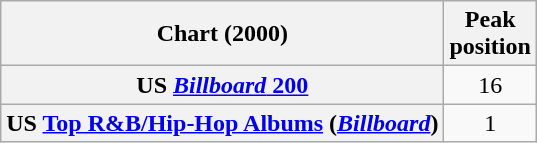<table class="wikitable sortable plainrowheaders" style="text-align:center">
<tr>
<th scope="col">Chart (2000)</th>
<th scope="col">Peak<br> position</th>
</tr>
<tr>
<th scope="row">US <a href='#'><em>Billboard</em> 200</a></th>
<td>16</td>
</tr>
<tr>
<th scope="row">US <a href='#'>Top R&B/Hip-Hop Albums</a> (<em><a href='#'>Billboard</a></em>)</th>
<td>1</td>
</tr>
</table>
